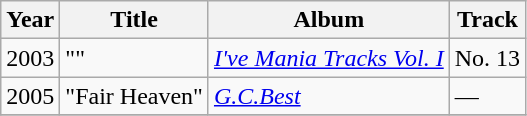<table class="wikitable">
<tr>
<th>Year</th>
<th>Title</th>
<th>Album</th>
<th>Track</th>
</tr>
<tr>
<td>2003</td>
<td>""</td>
<td><em><a href='#'>I've Mania Tracks Vol. I</a></em></td>
<td>No. 13</td>
</tr>
<tr>
<td>2005</td>
<td>"Fair Heaven"</td>
<td><em><a href='#'>G.C.Best</a></em></td>
<td>—</td>
</tr>
<tr>
</tr>
</table>
